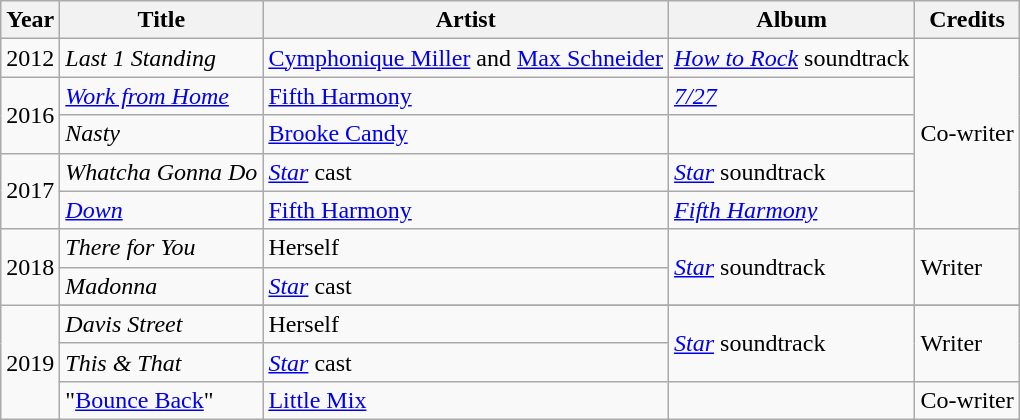<table class="wikitable">
<tr>
<th>Year</th>
<th>Title</th>
<th>Artist</th>
<th>Album</th>
<th>Credits</th>
</tr>
<tr>
<td>2012</td>
<td><em>Last 1 Standing</em></td>
<td><a href='#'>Cymphonique Miller</a> and <a href='#'>Max Schneider</a></td>
<td><em><a href='#'>How to Rock</a></em> soundtrack</td>
<td rowspan="5">Co-writer</td>
</tr>
<tr>
<td rowspan="2">2016</td>
<td><em><a href='#'>Work from Home</a></em></td>
<td><a href='#'>Fifth Harmony</a></td>
<td><em><a href='#'>7/27</a></em></td>
</tr>
<tr>
<td><em>Nasty</em></td>
<td><a href='#'>Brooke Candy</a></td>
<td></td>
</tr>
<tr>
<td rowspan="2">2017</td>
<td><em>Whatcha Gonna Do</em></td>
<td><em><a href='#'>Star</a></em> cast</td>
<td><em><a href='#'>Star</a></em> soundtrack</td>
</tr>
<tr>
<td><em><a href='#'>Down</a></em></td>
<td><a href='#'>Fifth Harmony</a></td>
<td><em><a href='#'>Fifth Harmony</a></em></td>
</tr>
<tr>
<td rowspan="2">2018</td>
<td><em>There for You</em></td>
<td>Herself</td>
<td rowspan="2"><em><a href='#'>Star</a></em> soundtrack</td>
<td rowspan="2">Writer</td>
</tr>
<tr>
<td><em>Madonna</em></td>
<td><em><a href='#'>Star</a></em> cast</td>
</tr>
<tr>
<td rowspan="4">2019</td>
</tr>
<tr>
<td><em>Davis Street</em></td>
<td>Herself</td>
<td rowspan="2"><em><a href='#'>Star</a></em> soundtrack</td>
<td rowspan="2">Writer</td>
</tr>
<tr>
<td><em>This & That</em></td>
<td><em><a href='#'>Star</a></em> cast</td>
</tr>
<tr>
<td>"<a href='#'>Bounce Back</a>"</td>
<td><a href='#'>Little Mix</a></td>
<td></td>
<td rowspan="1">Co-writer</td>
</tr>
</table>
